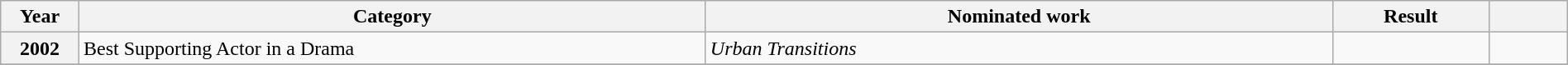<table class="wikitable plainrowheaders" style="width:100%;">
<tr>
<th scope="col" style="width:5%;">Year</th>
<th scope="col" style="width:40%;">Category</th>
<th scope="col" style="width:40%;">Nominated work</th>
<th scope="col" style="width:10%;">Result</th>
<th scope="col" style="width:5%;"></th>
</tr>
<tr>
<th scope="row" style="text-align:center;">2002</th>
<td>Best Supporting Actor in a Drama</td>
<td><em>Urban Transitions</em></td>
<td></td>
<td style="text-align:center;"></td>
</tr>
<tr>
</tr>
</table>
